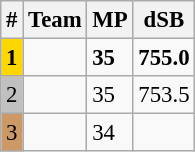<table class="wikitable" style="font-size: 95%;">
<tr>
<th>#</th>
<th>Team</th>
<th>MP</th>
<th>dSB</th>
</tr>
<tr>
<td style="background:gold;"><strong>1</strong></td>
<td><strong></strong></td>
<td><strong>35</strong></td>
<td><strong>755.0</strong></td>
</tr>
<tr>
<td style="background:silver;">2</td>
<td></td>
<td>35</td>
<td>753.5</td>
</tr>
<tr>
<td style="background:#cc9966;">3</td>
<td></td>
<td>34</td>
<td></td>
</tr>
</table>
